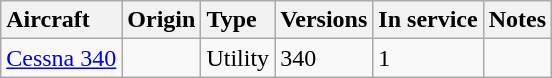<table class="wikitable">
<tr>
<th style="text-align: left;">Aircraft</th>
<th style="text-align: left;">Origin</th>
<th style="text-align: left;">Type</th>
<th style="text-align: left;">Versions</th>
<th style="text-align: left;">In service</th>
<th style="text-align: left;">Notes</th>
</tr>
<tr>
<td><a href='#'>Cessna 340</a></td>
<td></td>
<td>Utility</td>
<td>340</td>
<td>1</td>
<td></td>
</tr>
</table>
